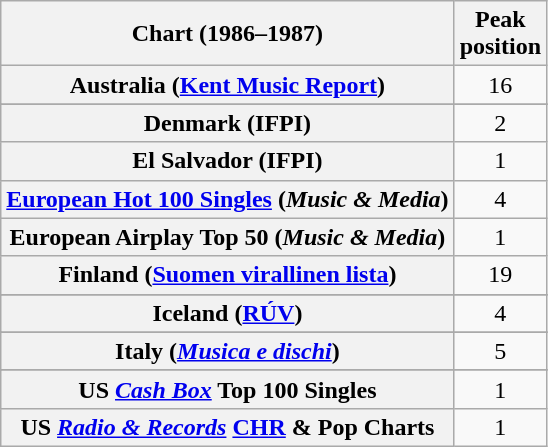<table class="wikitable sortable plainrowheaders" style="text-align:center">
<tr>
<th>Chart (1986–1987)</th>
<th>Peak<br>position</th>
</tr>
<tr>
<th scope="row">Australia (<a href='#'>Kent Music Report</a>)</th>
<td align="center">16</td>
</tr>
<tr>
</tr>
<tr>
</tr>
<tr>
</tr>
<tr>
<th scope="row">Denmark (IFPI)</th>
<td align="center">2</td>
</tr>
<tr>
<th scope="row">El Salvador (IFPI)</th>
<td align="center">1 </td>
</tr>
<tr>
<th scope="row"><a href='#'>European Hot 100 Singles</a> (<em>Music & Media</em>)</th>
<td align="center">4</td>
</tr>
<tr>
<th scope="row">European Airplay Top 50 (<em>Music & Media</em>)</th>
<td align="center">1</td>
</tr>
<tr>
<th scope="row">Finland (<a href='#'>Suomen virallinen lista</a>)</th>
<td align="center">19</td>
</tr>
<tr>
</tr>
<tr>
</tr>
<tr>
<th scope="row">Iceland (<a href='#'>RÚV</a>)</th>
<td>4</td>
</tr>
<tr>
</tr>
<tr>
<th scope="row">Italy (<em><a href='#'>Musica e dischi</a></em>)</th>
<td>5</td>
</tr>
<tr>
</tr>
<tr>
</tr>
<tr>
</tr>
<tr>
</tr>
<tr>
</tr>
<tr>
</tr>
<tr>
</tr>
<tr>
</tr>
<tr>
</tr>
<tr>
<th scope="row">US <em><a href='#'>Cash Box</a></em> Top 100 Singles</th>
<td>1</td>
</tr>
<tr>
<th scope="row">US <em><a href='#'>Radio & Records</a></em> <a href='#'>CHR</a> & Pop Charts</th>
<td>1</td>
</tr>
</table>
